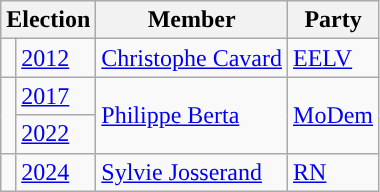<table class="wikitable">
<tr>
<th colspan="2">Election</th>
<th>Member</th>
<th>Party</th>
</tr>
<tr>
<td style="color:inherit;background-color:"></td>
<td><a href='#'>2012</a></td>
<td><a href='#'>Christophe Cavard</a></td>
<td><a href='#'>EELV</a></td>
</tr>
<tr>
<td rowspan="2" style="color:inherit;background-color: "></td>
<td><a href='#'>2017</a></td>
<td rowspan="2"><a href='#'>Philippe Berta</a></td>
<td rowspan="2"><a href='#'>MoDem</a></td>
</tr>
<tr>
<td><a href='#'>2022</a></td>
</tr>
<tr>
<td style="color:inherit;background-color: "></td>
<td><a href='#'>2024</a></td>
<td><a href='#'>Sylvie Josserand</a></td>
<td><a href='#'>RN</a></td>
</tr>
</table>
